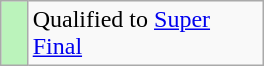<table class="wikitable" align=right>
<tr>
<td width=10px bgcolor=#bbf3bb></td>
<td width=150px>Qualified to <a href='#'>Super Final</a></td>
</tr>
</table>
